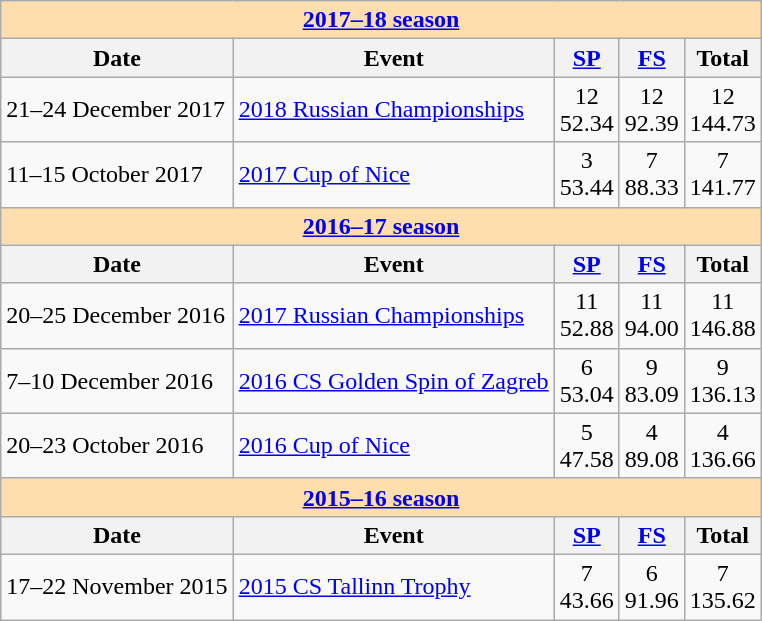<table class="wikitable">
<tr>
<td style="background-color: #ffdead; " colspan=6 align=center><a href='#'><strong>2017–18 season</strong></a></td>
</tr>
<tr>
<th>Date</th>
<th>Event</th>
<th><a href='#'>SP</a></th>
<th><a href='#'>FS</a></th>
<th>Total</th>
</tr>
<tr>
<td>21–24 December 2017</td>
<td><a href='#'>2018 Russian Championships</a></td>
<td align=center>12 <br> 52.34</td>
<td align=center>12 <br> 92.39</td>
<td align=center>12 <br> 144.73</td>
</tr>
<tr>
<td>11–15 October 2017</td>
<td><a href='#'>2017 Cup of Nice</a></td>
<td align=center>3 <br> 53.44</td>
<td align=center>7 <br> 88.33</td>
<td align=center>7 <br> 141.77</td>
</tr>
<tr>
<td style="background-color: #ffdead; " colspan=6 align=center><a href='#'><strong>2016–17 season</strong></a></td>
</tr>
<tr>
<th>Date</th>
<th>Event</th>
<th><a href='#'>SP</a></th>
<th><a href='#'>FS</a></th>
<th>Total</th>
</tr>
<tr>
<td>20–25 December 2016</td>
<td><a href='#'>2017 Russian Championships</a></td>
<td align=center>11 <br> 52.88</td>
<td align=center>11 <br> 94.00</td>
<td align=center>11 <br> 146.88</td>
</tr>
<tr>
<td>7–10 December 2016</td>
<td><a href='#'>2016 CS Golden Spin of Zagreb</a></td>
<td align=center>6 <br> 53.04</td>
<td align=center>9 <br> 83.09</td>
<td align=center>9 <br> 136.13</td>
</tr>
<tr>
<td>20–23 October 2016</td>
<td><a href='#'>2016 Cup of Nice</a></td>
<td align=center>5 <br> 47.58</td>
<td align=center>4 <br> 89.08</td>
<td align=center>4 <br> 136.66</td>
</tr>
<tr>
<td style="background-color: #ffdead; " colspan=6 align=center><a href='#'><strong>2015–16 season</strong></a></td>
</tr>
<tr>
<th>Date</th>
<th>Event</th>
<th><a href='#'>SP</a></th>
<th><a href='#'>FS</a></th>
<th>Total</th>
</tr>
<tr>
<td>17–22 November 2015</td>
<td><a href='#'>2015 CS Tallinn Trophy</a></td>
<td align=center>7 <br> 43.66</td>
<td align=center>6 <br> 91.96</td>
<td align=center>7 <br> 135.62</td>
</tr>
</table>
